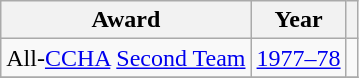<table class="wikitable">
<tr>
<th>Award</th>
<th>Year</th>
<th></th>
</tr>
<tr>
<td>All-<a href='#'>CCHA</a> <a href='#'>Second Team</a></td>
<td><a href='#'>1977–78</a></td>
<td></td>
</tr>
<tr>
</tr>
</table>
